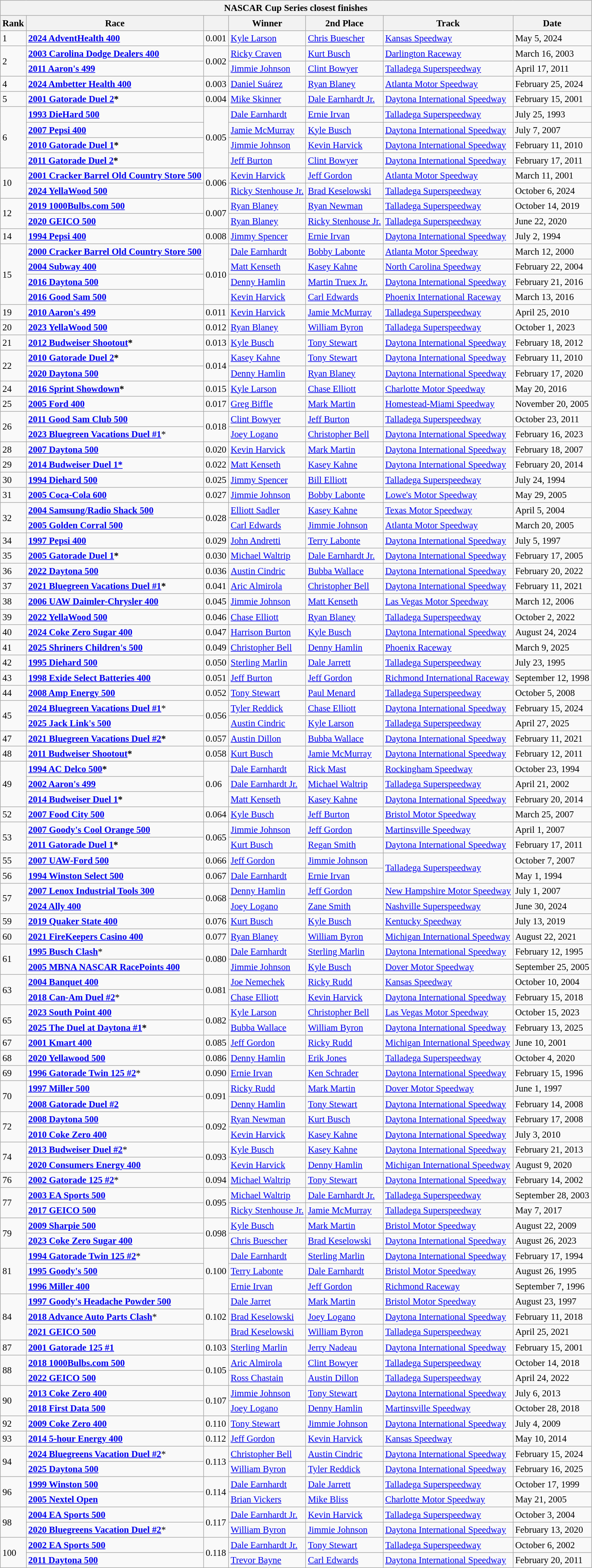<table class="wikitable sortable" style="font-size: 95%;">
<tr>
<th colspan=9>NASCAR Cup Series closest finishes</th>
</tr>
<tr>
<th>Rank</th>
<th>Race</th>
<th></th>
<th>Winner</th>
<th>2nd Place</th>
<th>Track</th>
<th>Date</th>
</tr>
<tr>
<td>1</td>
<td><strong><a href='#'>2024 AdventHealth 400</a></strong></td>
<td>0.001</td>
<td><a href='#'>Kyle Larson</a></td>
<td><a href='#'>Chris Buescher</a></td>
<td><a href='#'>Kansas Speedway</a></td>
<td>May 5, 2024</td>
</tr>
<tr>
<td rowspan="2">2</td>
<td><strong><a href='#'>2003 Carolina Dodge Dealers 400</a></strong></td>
<td rowspan="2">0.002</td>
<td><a href='#'>Ricky Craven</a></td>
<td><a href='#'>Kurt Busch</a></td>
<td><a href='#'>Darlington Raceway</a></td>
<td>March 16, 2003</td>
</tr>
<tr>
<td><strong><a href='#'>2011 Aaron's 499</a></strong></td>
<td><a href='#'>Jimmie Johnson</a></td>
<td><a href='#'>Clint Bowyer</a></td>
<td><a href='#'>Talladega Superspeedway</a></td>
<td>April 17, 2011</td>
</tr>
<tr>
<td>4</td>
<td><strong><a href='#'>2024 Ambetter Health 400</a></strong></td>
<td>0.003</td>
<td><a href='#'>Daniel Suárez</a></td>
<td><a href='#'>Ryan Blaney</a></td>
<td><a href='#'>Atlanta Motor Speedway</a></td>
<td>February 25, 2024</td>
</tr>
<tr>
<td>5</td>
<td><strong><a href='#'>2001 Gatorade Duel 2</a>*</strong></td>
<td>0.004</td>
<td><a href='#'>Mike Skinner</a></td>
<td><a href='#'>Dale Earnhardt Jr.</a></td>
<td><a href='#'>Daytona International Speedway</a></td>
<td>February 15, 2001</td>
</tr>
<tr>
<td rowspan="4">6</td>
<td><strong><a href='#'>1993 DieHard 500</a></strong></td>
<td rowspan="4">0.005</td>
<td><a href='#'>Dale Earnhardt</a></td>
<td><a href='#'>Ernie Irvan</a></td>
<td><a href='#'>Talladega Superspeedway</a></td>
<td>July 25, 1993</td>
</tr>
<tr>
<td><strong><a href='#'>2007 Pepsi 400</a></strong></td>
<td><a href='#'>Jamie McMurray</a></td>
<td><a href='#'>Kyle Busch</a></td>
<td><a href='#'>Daytona International Speedway</a></td>
<td>July 7, 2007</td>
</tr>
<tr>
<td><strong><a href='#'>2010 Gatorade Duel 1</a>*</strong></td>
<td><a href='#'>Jimmie Johnson</a></td>
<td><a href='#'>Kevin Harvick</a></td>
<td><a href='#'>Daytona International Speedway</a></td>
<td>February 11, 2010</td>
</tr>
<tr>
<td><strong><a href='#'>2011 Gatorade Duel 2</a>*</strong></td>
<td><a href='#'>Jeff Burton</a></td>
<td><a href='#'>Clint Bowyer</a></td>
<td><a href='#'>Daytona International Speedway</a></td>
<td>February 17, 2011</td>
</tr>
<tr>
<td rowspan="2">10</td>
<td><strong><a href='#'>2001 Cracker Barrel Old Country Store 500</a></strong></td>
<td rowspan="2">0.006</td>
<td><a href='#'>Kevin Harvick</a></td>
<td><a href='#'>Jeff Gordon</a></td>
<td><a href='#'>Atlanta Motor Speedway</a></td>
<td>March 11, 2001</td>
</tr>
<tr>
<td><strong><a href='#'>2024 YellaWood 500</a></strong></td>
<td><a href='#'>Ricky Stenhouse Jr.</a></td>
<td><a href='#'>Brad Keselowski</a></td>
<td><a href='#'>Talladega Superspeedway</a></td>
<td>October 6, 2024</td>
</tr>
<tr>
<td rowspan="2">12</td>
<td><strong><a href='#'>2019 1000Bulbs.com 500</a></strong></td>
<td rowspan="2">0.007</td>
<td><a href='#'>Ryan Blaney</a></td>
<td><a href='#'>Ryan Newman</a></td>
<td><a href='#'>Talladega Superspeedway</a></td>
<td>October 14, 2019</td>
</tr>
<tr>
<td><strong><a href='#'>2020 GEICO 500</a></strong></td>
<td><a href='#'>Ryan Blaney</a></td>
<td><a href='#'>Ricky Stenhouse Jr.</a></td>
<td><a href='#'>Talladega Superspeedway</a></td>
<td>June 22, 2020</td>
</tr>
<tr>
<td>14</td>
<td><strong><a href='#'>1994 Pepsi 400</a></strong></td>
<td>0.008</td>
<td><a href='#'>Jimmy Spencer</a></td>
<td><a href='#'>Ernie Irvan</a></td>
<td><a href='#'>Daytona International Speedway</a></td>
<td>July 2, 1994</td>
</tr>
<tr>
<td rowspan="4">15</td>
<td><strong><a href='#'>2000 Cracker Barrel Old Country Store 500</a></strong></td>
<td rowspan="4">0.010</td>
<td><a href='#'>Dale Earnhardt</a></td>
<td><a href='#'>Bobby Labonte</a></td>
<td><a href='#'>Atlanta Motor Speedway</a></td>
<td>March 12, 2000</td>
</tr>
<tr>
<td><strong><a href='#'>2004 Subway 400</a></strong></td>
<td><a href='#'>Matt Kenseth</a></td>
<td><a href='#'>Kasey Kahne</a></td>
<td><a href='#'>North Carolina Speedway</a></td>
<td>February 22, 2004</td>
</tr>
<tr>
<td><strong><a href='#'>2016 Daytona 500</a></strong></td>
<td><a href='#'>Denny Hamlin</a></td>
<td><a href='#'>Martin Truex Jr.</a></td>
<td><a href='#'>Daytona International Speedway</a></td>
<td>February 21, 2016</td>
</tr>
<tr>
<td><strong><a href='#'>2016 Good Sam 500</a></strong></td>
<td><a href='#'>Kevin Harvick</a></td>
<td><a href='#'>Carl Edwards</a></td>
<td><a href='#'>Phoenix International Raceway</a></td>
<td>March 13, 2016</td>
</tr>
<tr>
<td>19</td>
<td><strong><a href='#'>2010 Aaron's 499</a></strong></td>
<td>0.011</td>
<td><a href='#'>Kevin Harvick</a></td>
<td><a href='#'>Jamie McMurray</a></td>
<td><a href='#'>Talladega Superspeedway</a></td>
<td>April 25, 2010</td>
</tr>
<tr>
<td>20</td>
<td><strong><a href='#'>2023 YellaWood 500</a></strong></td>
<td>0.012</td>
<td><a href='#'>Ryan Blaney</a></td>
<td><a href='#'>William Byron</a></td>
<td><a href='#'>Talladega Superspeedway</a></td>
<td>October 1, 2023</td>
</tr>
<tr>
<td>21</td>
<td><strong><a href='#'>2012 Budweiser Shootout</a>*</strong></td>
<td>0.013</td>
<td><a href='#'>Kyle Busch</a></td>
<td><a href='#'>Tony Stewart</a></td>
<td><a href='#'>Daytona International Speedway</a></td>
<td>February 18, 2012</td>
</tr>
<tr>
<td rowspan="2">22</td>
<td><strong><a href='#'>2010 Gatorade Duel 2</a>*</strong></td>
<td rowspan="2">0.014</td>
<td><a href='#'>Kasey Kahne</a></td>
<td><a href='#'>Tony Stewart</a></td>
<td><a href='#'>Daytona International Speedway</a></td>
<td>February 11, 2010</td>
</tr>
<tr>
<td><strong><a href='#'>2020 Daytona 500</a></strong></td>
<td><a href='#'>Denny Hamlin</a></td>
<td><a href='#'>Ryan Blaney</a></td>
<td><a href='#'>Daytona International Speedway</a></td>
<td>February 17, 2020</td>
</tr>
<tr>
<td>24</td>
<td><strong><a href='#'>2016 Sprint Showdown</a>*</strong></td>
<td>0.015</td>
<td><a href='#'>Kyle Larson</a></td>
<td><a href='#'>Chase Elliott</a></td>
<td><a href='#'>Charlotte Motor Speedway</a></td>
<td>May 20, 2016</td>
</tr>
<tr>
<td>25</td>
<td><strong><a href='#'>2005 Ford 400</a></strong></td>
<td>0.017</td>
<td><a href='#'>Greg Biffle</a></td>
<td><a href='#'>Mark Martin</a></td>
<td><a href='#'>Homestead-Miami Speedway</a></td>
<td>November 20, 2005</td>
</tr>
<tr>
<td rowspan="2">26</td>
<td><strong><a href='#'>2011 Good Sam Club 500</a></strong></td>
<td rowspan="2">0.018</td>
<td><a href='#'>Clint Bowyer</a></td>
<td><a href='#'>Jeff Burton</a></td>
<td><a href='#'>Talladega Superspeedway</a></td>
<td>October 23, 2011</td>
</tr>
<tr>
<td><strong><a href='#'>2023 Bluegreen Vacations Duel #1</a></strong>*</td>
<td><a href='#'>Joey Logano</a></td>
<td><a href='#'>Christopher Bell</a></td>
<td><a href='#'>Daytona International Speedway</a></td>
<td>February 16, 2023</td>
</tr>
<tr>
<td>28</td>
<td><strong><a href='#'>2007 Daytona 500</a></strong></td>
<td>0.020</td>
<td><a href='#'>Kevin Harvick</a></td>
<td><a href='#'>Mark Martin</a></td>
<td><a href='#'>Daytona International Speedway</a></td>
<td>February 18, 2007</td>
</tr>
<tr>
<td>29</td>
<td><strong><a href='#'>2014 Budweiser Duel 1*</a></strong></td>
<td>0.022</td>
<td><a href='#'>Matt Kenseth</a></td>
<td><a href='#'>Kasey Kahne</a></td>
<td><a href='#'>Daytona International Speedway</a></td>
<td>February 20, 2014</td>
</tr>
<tr>
<td>30</td>
<td><strong><a href='#'>1994 Diehard 500</a></strong></td>
<td>0.025</td>
<td><a href='#'>Jimmy Spencer</a></td>
<td><a href='#'>Bill Elliott</a></td>
<td><a href='#'>Talladega Superspeedway</a></td>
<td>July 24, 1994</td>
</tr>
<tr>
<td>31</td>
<td><strong><a href='#'>2005 Coca-Cola 600</a></strong></td>
<td>0.027</td>
<td><a href='#'>Jimmie Johnson</a></td>
<td><a href='#'>Bobby Labonte</a></td>
<td><a href='#'>Lowe's Motor Speedway</a></td>
<td>May 29, 2005</td>
</tr>
<tr>
<td rowspan="2">32</td>
<td><strong><a href='#'>2004 Samsung/Radio Shack 500</a></strong></td>
<td rowspan="2">0.028</td>
<td><a href='#'>Elliott Sadler</a></td>
<td><a href='#'>Kasey Kahne</a></td>
<td><a href='#'>Texas Motor Speedway</a></td>
<td>April 5, 2004</td>
</tr>
<tr>
<td><strong><a href='#'>2005 Golden Corral 500</a></strong></td>
<td><a href='#'>Carl Edwards</a></td>
<td><a href='#'>Jimmie Johnson</a></td>
<td><a href='#'>Atlanta Motor Speedway</a></td>
<td>March 20, 2005</td>
</tr>
<tr>
<td>34</td>
<td><strong><a href='#'>1997 Pepsi 400</a></strong></td>
<td>0.029</td>
<td><a href='#'>John Andretti</a></td>
<td><a href='#'>Terry Labonte</a></td>
<td><a href='#'>Daytona International Speedway</a></td>
<td>July 5, 1997</td>
</tr>
<tr>
<td>35</td>
<td><strong><a href='#'>2005 Gatorade Duel 1</a>*</strong></td>
<td>0.030</td>
<td><a href='#'>Michael Waltrip</a></td>
<td><a href='#'>Dale Earnhardt Jr.</a></td>
<td><a href='#'>Daytona International Speedway</a></td>
<td>February 17, 2005</td>
</tr>
<tr>
<td>36</td>
<td><strong><a href='#'>2022 Daytona 500</a></strong></td>
<td>0.036</td>
<td><a href='#'>Austin Cindric</a></td>
<td><a href='#'>Bubba Wallace</a></td>
<td><a href='#'>Daytona International Speedway</a></td>
<td>February 20, 2022</td>
</tr>
<tr>
<td>37</td>
<td><strong><a href='#'>2021 Bluegreen Vacations Duel #1</a>*</strong></td>
<td>0.041</td>
<td><a href='#'>Aric Almirola</a></td>
<td><a href='#'>Christopher Bell</a></td>
<td><a href='#'>Daytona International Speedway</a></td>
<td>February 11, 2021</td>
</tr>
<tr>
<td>38</td>
<td><strong><a href='#'>2006 UAW Daimler-Chrysler 400</a></strong></td>
<td>0.045</td>
<td><a href='#'>Jimmie Johnson</a></td>
<td><a href='#'>Matt Kenseth</a></td>
<td><a href='#'>Las Vegas Motor Speedway</a></td>
<td>March 12, 2006</td>
</tr>
<tr>
<td>39</td>
<td><strong><a href='#'>2022 YellaWood 500</a></strong></td>
<td>0.046</td>
<td><a href='#'>Chase Elliott</a></td>
<td><a href='#'>Ryan Blaney</a></td>
<td><a href='#'>Talladega Superspeedway</a></td>
<td>October 2, 2022</td>
</tr>
<tr>
<td>40</td>
<td><strong><a href='#'>2024 Coke Zero Sugar 400</a></strong></td>
<td>0.047</td>
<td><a href='#'>Harrison Burton</a></td>
<td><a href='#'>Kyle Busch</a></td>
<td><a href='#'>Daytona International Speedway</a></td>
<td>August 24, 2024</td>
</tr>
<tr>
<td>41</td>
<td><strong><a href='#'>2025 Shriners Children's 500</a></strong></td>
<td>0.049</td>
<td><a href='#'>Christopher Bell</a></td>
<td><a href='#'>Denny Hamlin</a></td>
<td><a href='#'>Phoenix Raceway</a></td>
<td>March 9, 2025</td>
</tr>
<tr>
<td>42</td>
<td><strong><a href='#'>1995 Diehard 500</a></strong></td>
<td>0.050</td>
<td><a href='#'>Sterling Marlin</a></td>
<td><a href='#'>Dale Jarrett</a></td>
<td><a href='#'>Talladega Superspeedway</a></td>
<td>July 23, 1995</td>
</tr>
<tr>
<td>43</td>
<td><strong><a href='#'>1998 Exide Select Batteries 400</a></strong></td>
<td>0.051</td>
<td><a href='#'>Jeff Burton</a></td>
<td><a href='#'>Jeff Gordon</a></td>
<td><a href='#'>Richmond International Raceway</a></td>
<td>September 12, 1998</td>
</tr>
<tr>
<td>44</td>
<td><strong><a href='#'>2008 Amp Energy 500</a></strong></td>
<td>0.052</td>
<td><a href='#'>Tony Stewart</a></td>
<td><a href='#'>Paul Menard</a></td>
<td><a href='#'>Talladega Superspeedway</a></td>
<td>October 5, 2008</td>
</tr>
<tr>
<td rowspan="2">45</td>
<td><a href='#'><strong>2024 Bluegreen Vacations Duel #1</strong></a>*</td>
<td rowspan="2">0.056</td>
<td><a href='#'>Tyler Reddick</a></td>
<td><a href='#'>Chase Elliott</a></td>
<td><a href='#'>Daytona International Speedway</a></td>
<td>February 15, 2024</td>
</tr>
<tr>
<td><strong><a href='#'>2025 Jack Link's 500</a></strong></td>
<td><a href='#'>Austin Cindric</a></td>
<td><a href='#'>Kyle Larson</a></td>
<td><a href='#'>Talladega Superspeedway</a></td>
<td>April 27, 2025</td>
</tr>
<tr>
<td>47</td>
<td><strong><a href='#'>2021 Bluegreen Vacations Duel #2</a>*</strong></td>
<td>0.057</td>
<td><a href='#'>Austin Dillon</a></td>
<td><a href='#'>Bubba Wallace</a></td>
<td><a href='#'>Daytona International Speedway</a></td>
<td>February 11, 2021</td>
</tr>
<tr>
<td>48</td>
<td><strong><a href='#'>2011 Budweiser Shootout</a>*</strong></td>
<td>0.058</td>
<td><a href='#'>Kurt Busch</a></td>
<td><a href='#'>Jamie McMurray</a></td>
<td><a href='#'>Daytona International Speedway</a></td>
<td>February 12, 2011</td>
</tr>
<tr>
<td rowspan="3">49</td>
<td><strong><a href='#'>1994 AC Delco 500</a>*</strong></td>
<td rowspan="3">0.06</td>
<td><a href='#'>Dale Earnhardt</a></td>
<td><a href='#'>Rick Mast</a></td>
<td><a href='#'>Rockingham Speedway</a></td>
<td>October 23, 1994</td>
</tr>
<tr>
<td><strong><a href='#'>2002 Aaron's 499</a></strong></td>
<td><a href='#'>Dale Earnhardt Jr.</a></td>
<td><a href='#'>Michael Waltrip</a></td>
<td><a href='#'>Talladega Superspeedway</a></td>
<td>April 21, 2002</td>
</tr>
<tr>
<td><strong><a href='#'>2014 Budweiser Duel 1</a>*</strong></td>
<td><a href='#'>Matt Kenseth</a></td>
<td><a href='#'>Kasey Kahne</a></td>
<td><a href='#'>Daytona International Speedway</a></td>
<td>February 20, 2014</td>
</tr>
<tr>
<td>52</td>
<td><strong><a href='#'>2007 Food City 500</a></strong></td>
<td>0.064</td>
<td><a href='#'>Kyle Busch</a></td>
<td><a href='#'>Jeff Burton</a></td>
<td><a href='#'>Bristol Motor Speedway</a></td>
<td>March 25, 2007</td>
</tr>
<tr>
<td rowspan="2">53</td>
<td><strong><a href='#'>2007 Goody's Cool Orange 500</a></strong></td>
<td rowspan="2">0.065</td>
<td><a href='#'>Jimmie Johnson</a></td>
<td><a href='#'>Jeff Gordon</a></td>
<td><a href='#'>Martinsville Speedway</a></td>
<td>April 1, 2007</td>
</tr>
<tr>
<td><strong><a href='#'>2011 Gatorade Duel 1</a>*</strong></td>
<td><a href='#'>Kurt Busch</a></td>
<td><a href='#'>Regan Smith</a></td>
<td><a href='#'>Daytona International Speedway</a></td>
<td>February 17, 2011</td>
</tr>
<tr>
<td>55</td>
<td><strong><a href='#'>2007 UAW-Ford 500</a></strong></td>
<td>0.066</td>
<td><a href='#'>Jeff Gordon</a></td>
<td><a href='#'>Jimmie Johnson</a></td>
<td rowspan="2"><a href='#'>Talladega Superspeedway</a></td>
<td>October 7, 2007</td>
</tr>
<tr>
<td>56</td>
<td><strong><a href='#'>1994 Winston Select 500</a></strong></td>
<td>0.067</td>
<td><a href='#'>Dale Earnhardt</a></td>
<td><a href='#'>Ernie Irvan</a></td>
<td>May 1, 1994</td>
</tr>
<tr>
<td rowspan="2">57</td>
<td><strong><a href='#'>2007 Lenox Industrial Tools 300</a></strong></td>
<td rowspan="2">0.068</td>
<td><a href='#'>Denny Hamlin</a></td>
<td><a href='#'>Jeff Gordon</a></td>
<td><a href='#'>New Hampshire Motor Speedway</a></td>
<td>July 1, 2007</td>
</tr>
<tr>
<td><strong><a href='#'>2024 Ally 400</a></strong></td>
<td><a href='#'>Joey Logano</a></td>
<td><a href='#'>Zane Smith</a></td>
<td><a href='#'>Nashville Superspeedway</a></td>
<td>June 30, 2024</td>
</tr>
<tr>
<td>59</td>
<td><strong><a href='#'>2019 Quaker State 400</a></strong></td>
<td>0.076</td>
<td><a href='#'>Kurt Busch</a></td>
<td><a href='#'>Kyle Busch</a></td>
<td><a href='#'>Kentucky Speedway</a></td>
<td>July 13, 2019</td>
</tr>
<tr>
<td>60</td>
<td><strong><a href='#'>2021 FireKeepers Casino 400</a></strong></td>
<td>0.077</td>
<td><a href='#'>Ryan Blaney</a></td>
<td><a href='#'>William Byron</a></td>
<td><a href='#'>Michigan International Speedway</a></td>
<td>August 22, 2021</td>
</tr>
<tr>
<td rowspan="2">61</td>
<td><strong><a href='#'>1995 Busch Clash</a></strong>*</td>
<td rowspan="2">0.080</td>
<td><a href='#'>Dale Earnhardt</a></td>
<td><a href='#'>Sterling Marlin</a></td>
<td><a href='#'>Daytona International Speedway</a></td>
<td>February 12, 1995</td>
</tr>
<tr>
<td><strong><a href='#'>2005 MBNA NASCAR RacePoints 400</a></strong></td>
<td><a href='#'>Jimmie Johnson</a></td>
<td><a href='#'>Kyle Busch</a></td>
<td><a href='#'>Dover Motor Speedway</a></td>
<td>September 25, 2005</td>
</tr>
<tr>
<td rowspan= "2">63</td>
<td><strong><a href='#'>2004 Banquet 400</a></strong></td>
<td rowspan= "2">0.081</td>
<td><a href='#'>Joe Nemechek</a></td>
<td><a href='#'>Ricky Rudd</a></td>
<td><a href='#'>Kansas Speedway</a></td>
<td>October 10, 2004</td>
</tr>
<tr>
<td><strong><a href='#'>2018 Can-Am Duel #2</a></strong>*</td>
<td><a href='#'>Chase Elliott</a></td>
<td><a href='#'>Kevin Harvick</a></td>
<td><a href='#'>Daytona International Speedway</a></td>
<td>February 15, 2018</td>
</tr>
<tr>
<td rowspan= "2">65</td>
<td><strong><a href='#'>2023 South Point 400</a></strong></td>
<td rowspan= "2">0.082</td>
<td><a href='#'>Kyle Larson</a></td>
<td><a href='#'>Christopher Bell</a></td>
<td><a href='#'>Las Vegas Motor Speedway</a></td>
<td>October 15, 2023</td>
</tr>
<tr>
<td><strong><a href='#'>2025 The Duel at Daytona #1</a>*</strong></td>
<td><a href='#'>Bubba Wallace</a></td>
<td><a href='#'>William Byron</a></td>
<td><a href='#'>Daytona International Speedway</a></td>
<td>February 13, 2025</td>
</tr>
<tr>
<td>67</td>
<td><strong><a href='#'>2001 Kmart 400</a></strong></td>
<td>0.085</td>
<td><a href='#'>Jeff Gordon</a></td>
<td><a href='#'>Ricky Rudd</a></td>
<td><a href='#'>Michigan International Speedway</a></td>
<td>June 10, 2001</td>
</tr>
<tr>
<td>68</td>
<td><strong><a href='#'>2020 Yellawood 500</a></strong></td>
<td>0.086</td>
<td><a href='#'>Denny Hamlin</a></td>
<td><a href='#'>Erik Jones</a></td>
<td><a href='#'>Talladega Superspeedway</a></td>
<td>October 4, 2020</td>
</tr>
<tr>
<td>69</td>
<td><strong><a href='#'>1996 Gatorade Twin 125 #2</a></strong>*</td>
<td>0.090</td>
<td><a href='#'>Ernie Irvan</a></td>
<td><a href='#'>Ken Schrader</a></td>
<td><a href='#'>Daytona International Speedway</a></td>
<td>February 15, 1996</td>
</tr>
<tr>
<td rowspan="2">70</td>
<td><strong><a href='#'>1997 Miller 500</a></strong></td>
<td rowspan="2">0.091</td>
<td><a href='#'>Ricky Rudd</a></td>
<td><a href='#'>Mark Martin</a></td>
<td><a href='#'>Dover Motor Speedway</a></td>
<td>June 1, 1997</td>
</tr>
<tr>
<td><strong><a href='#'>2008 Gatorade Duel #2</a></strong></td>
<td><a href='#'>Denny Hamlin</a></td>
<td><a href='#'>Tony Stewart</a></td>
<td><a href='#'>Daytona International Speedway</a></td>
<td>February 14, 2008</td>
</tr>
<tr>
<td rowspan="2">72</td>
<td><strong><a href='#'>2008 Daytona 500</a></strong></td>
<td rowspan="2">0.092</td>
<td><a href='#'>Ryan Newman</a></td>
<td><a href='#'>Kurt Busch</a></td>
<td><a href='#'>Daytona International Speedway</a></td>
<td>February 17, 2008</td>
</tr>
<tr>
<td><strong><a href='#'>2010 Coke Zero 400</a></strong></td>
<td><a href='#'>Kevin Harvick</a></td>
<td><a href='#'>Kasey Kahne</a></td>
<td><a href='#'>Daytona International Speedway</a></td>
<td>July 3, 2010</td>
</tr>
<tr>
<td rowspan="2">74</td>
<td><strong><a href='#'>2013 Budweiser Duel #2</a></strong>*</td>
<td rowspan="2">0.093</td>
<td><a href='#'>Kyle Busch</a></td>
<td><a href='#'>Kasey Kahne</a></td>
<td><a href='#'>Daytona International Speedway</a></td>
<td>February 21, 2013</td>
</tr>
<tr>
<td><strong><a href='#'>2020 Consumers Energy 400</a></strong></td>
<td><a href='#'>Kevin Harvick</a></td>
<td><a href='#'>Denny Hamlin</a></td>
<td><a href='#'>Michigan International Speedway</a></td>
<td>August 9, 2020</td>
</tr>
<tr>
<td>76</td>
<td><strong><a href='#'>2002 Gatorade 125 #2</a></strong>*</td>
<td>0.094</td>
<td><a href='#'>Michael Waltrip</a></td>
<td><a href='#'>Tony Stewart</a></td>
<td><a href='#'>Daytona International Speedway</a></td>
<td>February 14, 2002</td>
</tr>
<tr>
<td rowspan="2">77</td>
<td><strong><a href='#'>2003 EA Sports 500</a></strong></td>
<td rowspan="2">0.095</td>
<td><a href='#'>Michael Waltrip</a></td>
<td><a href='#'>Dale Earnhardt Jr.</a></td>
<td><a href='#'>Talladega Superspeedway</a></td>
<td>September 28, 2003</td>
</tr>
<tr>
<td><strong><a href='#'>2017 GEICO 500</a></strong></td>
<td><a href='#'>Ricky Stenhouse Jr.</a></td>
<td><a href='#'>Jamie McMurray</a></td>
<td><a href='#'>Talladega Superspeedway</a></td>
<td>May 7, 2017</td>
</tr>
<tr>
<td rowspan="2">79</td>
<td><strong><a href='#'>2009 Sharpie 500</a></strong></td>
<td rowspan="2">0.098</td>
<td><a href='#'>Kyle Busch</a></td>
<td><a href='#'>Mark Martin</a></td>
<td><a href='#'>Bristol Motor Speedway</a></td>
<td>August 22, 2009</td>
</tr>
<tr>
<td><strong><a href='#'>2023 Coke Zero Sugar 400</a></strong></td>
<td><a href='#'>Chris Buescher</a></td>
<td><a href='#'>Brad Keselowski</a></td>
<td><a href='#'>Daytona International Speedway</a></td>
<td>August 26, 2023</td>
</tr>
<tr>
<td rowspan="3">81</td>
<td><strong><a href='#'>1994 Gatorade Twin 125 #2</a></strong>*</td>
<td rowspan="3">0.100</td>
<td><a href='#'>Dale Earnhardt</a></td>
<td><a href='#'>Sterling Marlin</a></td>
<td><a href='#'>Daytona International Speedway</a></td>
<td>February 17, 1994</td>
</tr>
<tr>
<td><strong><a href='#'>1995 Goody's 500</a></strong></td>
<td><a href='#'>Terry Labonte</a></td>
<td><a href='#'>Dale Earnhardt</a></td>
<td><a href='#'>Bristol Motor Speedway</a></td>
<td>August 26, 1995</td>
</tr>
<tr>
<td><strong><a href='#'>1996 Miller 400</a></strong></td>
<td><a href='#'>Ernie Irvan</a></td>
<td><a href='#'>Jeff Gordon</a></td>
<td><a href='#'>Richmond Raceway</a></td>
<td>September 7, 1996</td>
</tr>
<tr>
<td rowspan="3">84</td>
<td><strong><a href='#'>1997 Goody's Headache Powder 500</a></strong></td>
<td rowspan="3">0.102</td>
<td><a href='#'>Dale Jarret</a></td>
<td><a href='#'>Mark Martin</a></td>
<td><a href='#'>Bristol Motor Speedway</a></td>
<td>August 23, 1997</td>
</tr>
<tr>
<td><strong><a href='#'>2018 Advance Auto Parts Clash</a></strong>*</td>
<td><a href='#'>Brad Keselowski</a></td>
<td><a href='#'>Joey Logano</a></td>
<td><a href='#'>Daytona International Speedway</a></td>
<td>February 11, 2018</td>
</tr>
<tr>
<td><strong><a href='#'>2021 GEICO 500</a></strong></td>
<td><a href='#'>Brad Keselowski</a></td>
<td><a href='#'>William Byron</a></td>
<td><a href='#'>Talladega Superspeedway</a></td>
<td>April 25, 2021</td>
</tr>
<tr>
<td>87</td>
<td><strong><a href='#'>2001 Gatorade 125 #1</a></strong></td>
<td>0.103</td>
<td><a href='#'>Sterling Marlin</a></td>
<td><a href='#'>Jerry Nadeau</a></td>
<td><a href='#'>Daytona International Speedway</a></td>
<td>February 15, 2001</td>
</tr>
<tr>
<td rowspan="2">88</td>
<td><strong><a href='#'>2018 1000Bulbs.com 500</a></strong></td>
<td rowspan="2">0.105</td>
<td><a href='#'>Aric Almirola</a></td>
<td><a href='#'>Clint Bowyer</a></td>
<td><a href='#'>Talladega Superspeedway</a></td>
<td>October 14, 2018</td>
</tr>
<tr>
<td><strong><a href='#'>2022 GEICO 500</a></strong></td>
<td><a href='#'>Ross Chastain</a></td>
<td><a href='#'>Austin Dillon</a></td>
<td><a href='#'>Talladega Superspeedway</a></td>
<td>April 24, 2022</td>
</tr>
<tr>
<td rowspan="2">90</td>
<td><strong><a href='#'>2013 Coke Zero 400</a></strong></td>
<td rowspan="2">0.107</td>
<td><a href='#'>Jimmie Johnson</a></td>
<td><a href='#'>Tony Stewart</a></td>
<td><a href='#'>Daytona International Speedway</a></td>
<td>July 6, 2013</td>
</tr>
<tr>
<td><strong><a href='#'>2018 First Data 500</a></strong></td>
<td><a href='#'>Joey Logano</a></td>
<td><a href='#'>Denny Hamlin</a></td>
<td><a href='#'>Martinsville Speedway</a></td>
<td>October 28, 2018</td>
</tr>
<tr>
<td>92</td>
<td><strong><a href='#'>2009 Coke Zero 400</a></strong></td>
<td>0.110</td>
<td><a href='#'>Tony Stewart</a></td>
<td><a href='#'>Jimmie Johnson</a></td>
<td><a href='#'>Daytona International Speedway</a></td>
<td>July 4, 2009</td>
</tr>
<tr>
<td>93</td>
<td><strong><a href='#'>2014 5-hour Energy 400</a></strong></td>
<td>0.112</td>
<td><a href='#'>Jeff Gordon</a></td>
<td><a href='#'>Kevin Harvick</a></td>
<td><a href='#'>Kansas Speedway</a></td>
<td>May 10, 2014</td>
</tr>
<tr>
<td rowspan="2">94</td>
<td><strong><a href='#'>2024 Bluegreens Vacation Duel #2</a></strong>*</td>
<td rowspan="2">0.113</td>
<td><a href='#'>Christopher Bell</a></td>
<td><a href='#'>Austin Cindric</a></td>
<td><a href='#'>Daytona International Speedway</a></td>
<td>February 15, 2024</td>
</tr>
<tr>
<td><strong><a href='#'>2025 Daytona 500</a></strong></td>
<td><a href='#'>William Byron</a></td>
<td><a href='#'>Tyler Reddick</a></td>
<td><a href='#'>Daytona International Speedway</a></td>
<td>February 16, 2025</td>
</tr>
<tr>
<td rowspan="2">96</td>
<td><strong><a href='#'>1999 Winston 500</a></strong></td>
<td rowspan="2">0.114</td>
<td><a href='#'>Dale Earnhardt</a></td>
<td><a href='#'>Dale Jarrett</a></td>
<td><a href='#'>Talladega Superspeedway</a></td>
<td>October 17, 1999</td>
</tr>
<tr>
<td><strong><a href='#'>2005 Nextel Open</a></strong></td>
<td><a href='#'>Brian Vickers</a></td>
<td><a href='#'>Mike Bliss</a></td>
<td><a href='#'>Charlotte Motor Speedway</a></td>
<td>May 21, 2005</td>
</tr>
<tr>
<td rowspan="2">98</td>
<td><strong><a href='#'>2004 EA Sports 500</a></strong></td>
<td rowspan="2">0.117</td>
<td><a href='#'>Dale Earnhardt Jr.</a></td>
<td><a href='#'>Kevin Harvick</a></td>
<td><a href='#'>Talladega Superspeedway</a></td>
<td>October 3, 2004</td>
</tr>
<tr>
<td><strong><a href='#'>2020 Bluegreens Vacation Duel #2</a></strong>*</td>
<td><a href='#'>William Byron</a></td>
<td><a href='#'>Jimmie Johnson</a></td>
<td><a href='#'>Daytona International Speedway</a></td>
<td>February 13, 2020</td>
</tr>
<tr>
<td rowspan="2">100</td>
<td><strong><a href='#'>2002 EA Sports 500</a></strong></td>
<td rowspan="2">0.118</td>
<td><a href='#'>Dale Earnhardt Jr.</a></td>
<td><a href='#'>Tony Stewart</a></td>
<td><a href='#'>Talladega Superspeedway</a></td>
<td>October 6, 2002</td>
</tr>
<tr>
<td><strong><a href='#'>2011 Daytona 500</a></strong></td>
<td><a href='#'>Trevor Bayne</a></td>
<td><a href='#'>Carl Edwards</a></td>
<td><a href='#'>Daytona International Speedway</a></td>
<td>February 20, 2011</td>
</tr>
</table>
